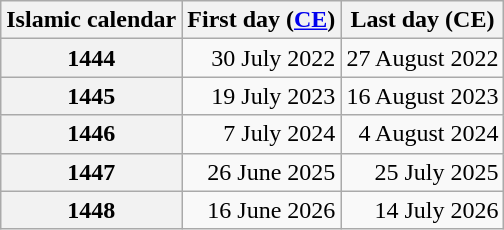<table class=wikitable style="text-align:right">
<tr>
<th scope="col">Islamic calendar</th>
<th scope="col">First day (<a href='#'>CE</a>)</th>
<th scope="col">Last day (CE)</th>
</tr>
<tr>
<th scope="row">1444</th>
<td>30 July 2022</td>
<td>27 August 2022</td>
</tr>
<tr>
<th scope="row">1445</th>
<td>19 July 2023</td>
<td>16 August 2023</td>
</tr>
<tr>
<th scope="row">1446</th>
<td>7 July 2024</td>
<td>4 August 2024</td>
</tr>
<tr>
<th scope="row">1447</th>
<td>26 June 2025</td>
<td>25 July 2025</td>
</tr>
<tr>
<th scope="row">1448</th>
<td>16 June 2026</td>
<td>14 July 2026</td>
</tr>
</table>
